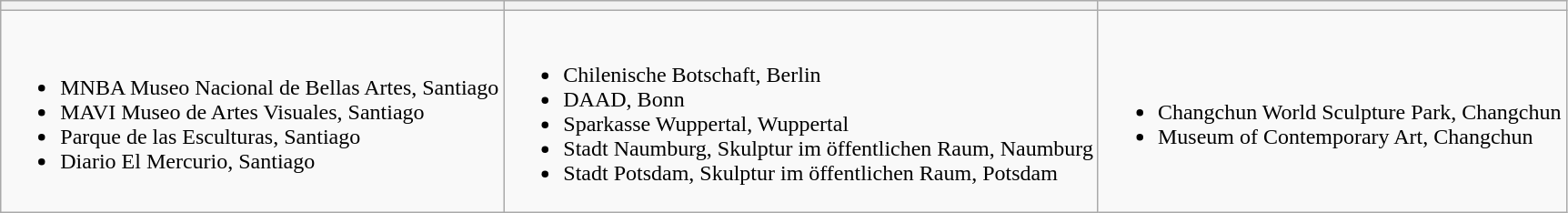<table class="wikitable">
<tr>
<th></th>
<th></th>
<th></th>
</tr>
<tr>
<td><br><ul><li>MNBA Museo Nacional de Bellas Artes, Santiago</li><li>MAVI Museo de Artes Visuales, Santiago</li><li>Parque de las Esculturas, Santiago</li><li>Diario El Mercurio, Santiago</li></ul></td>
<td><br><ul><li>Chilenische Botschaft, Berlin</li><li>DAAD, Bonn</li><li>Sparkasse Wuppertal, Wuppertal</li><li>Stadt Naumburg, Skulptur im öffentlichen Raum, Naumburg</li><li>Stadt Potsdam, Skulptur im öffentlichen Raum, Potsdam</li></ul></td>
<td><br><ul><li>Changchun World Sculpture Park, Changchun</li><li>Museum of Contemporary Art, Changchun</li></ul></td>
</tr>
</table>
